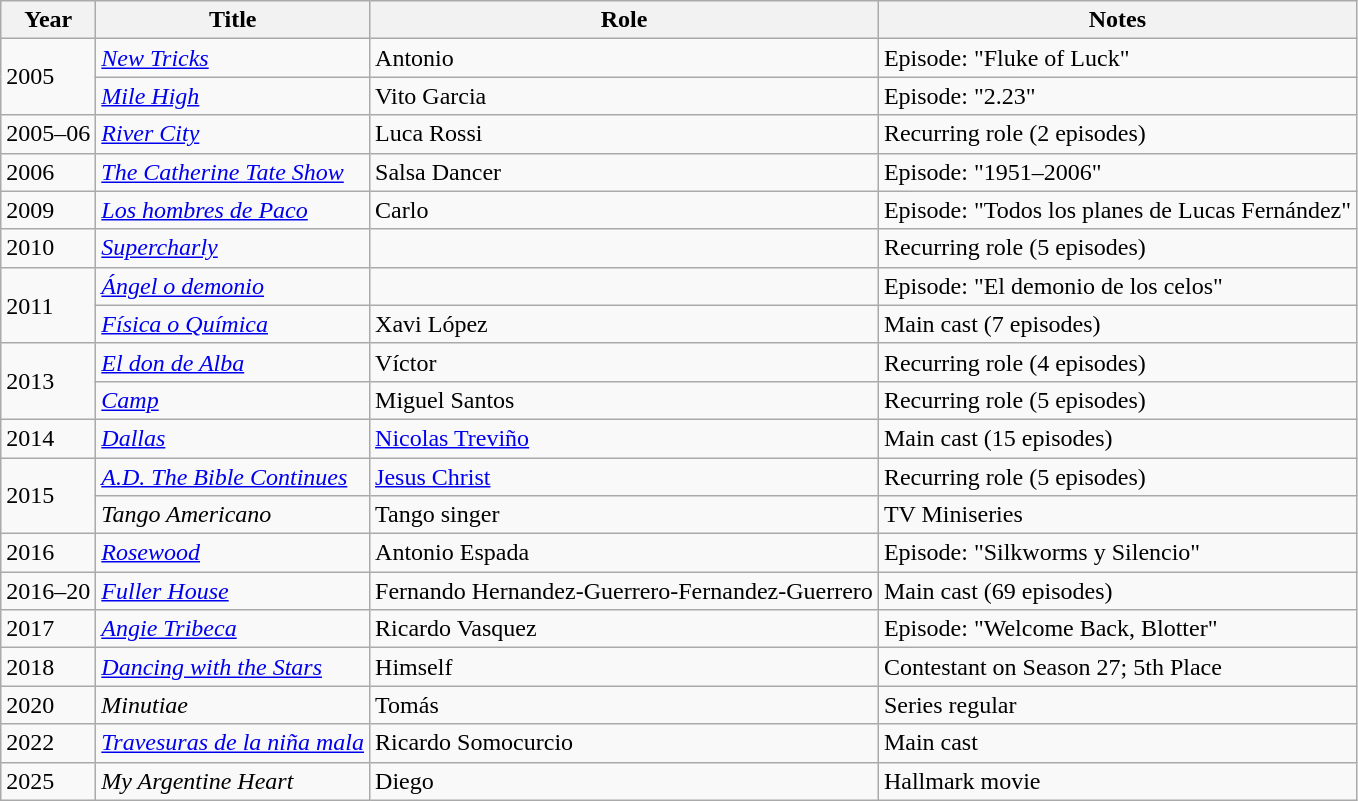<table class="wikitable sortable">
<tr>
<th>Year</th>
<th>Title</th>
<th>Role</th>
<th class="unsortable">Notes</th>
</tr>
<tr>
<td rowspan="2">2005</td>
<td><em><a href='#'>New Tricks</a></em></td>
<td>Antonio</td>
<td>Episode: "Fluke of Luck"</td>
</tr>
<tr>
<td><em><a href='#'>Mile High</a></em></td>
<td>Vito Garcia</td>
<td>Episode: "2.23"</td>
</tr>
<tr>
<td>2005–06</td>
<td><em><a href='#'>River City</a></em></td>
<td>Luca Rossi</td>
<td>Recurring role (2 episodes)</td>
</tr>
<tr>
<td>2006</td>
<td><em><a href='#'>The Catherine Tate Show</a></em></td>
<td>Salsa Dancer</td>
<td>Episode: "1951–2006"</td>
</tr>
<tr>
<td>2009</td>
<td><em><a href='#'>Los hombres de Paco</a></em></td>
<td>Carlo</td>
<td>Episode: "Todos los planes de Lucas Fernández"</td>
</tr>
<tr>
<td>2010</td>
<td><em><a href='#'>Supercharly</a></em></td>
<td></td>
<td>Recurring role (5 episodes)</td>
</tr>
<tr>
<td rowspan="2">2011</td>
<td><em><a href='#'>Ángel o demonio</a></em></td>
<td></td>
<td>Episode: "El demonio de los celos"</td>
</tr>
<tr>
<td><em><a href='#'>Física o Química</a></em></td>
<td>Xavi López</td>
<td>Main cast (7 episodes)</td>
</tr>
<tr>
<td rowspan="2">2013</td>
<td><em><a href='#'>El don de Alba</a></em></td>
<td>Víctor</td>
<td>Recurring role (4 episodes)</td>
</tr>
<tr>
<td><em><a href='#'>Camp</a></em></td>
<td>Miguel Santos</td>
<td>Recurring role (5 episodes)</td>
</tr>
<tr>
<td>2014</td>
<td><em><a href='#'>Dallas</a></em></td>
<td><a href='#'>Nicolas Treviño</a></td>
<td>Main cast (15 episodes)</td>
</tr>
<tr>
<td rowspan="2">2015</td>
<td><em><a href='#'>A.D. The Bible Continues</a></em></td>
<td><a href='#'>Jesus Christ</a></td>
<td>Recurring role (5 episodes)</td>
</tr>
<tr>
<td><em>Tango Americano</em></td>
<td>Tango singer</td>
<td>TV Miniseries</td>
</tr>
<tr>
<td>2016</td>
<td><em><a href='#'>Rosewood</a></em></td>
<td>Antonio Espada</td>
<td>Episode: "Silkworms y Silencio"</td>
</tr>
<tr>
<td>2016–20</td>
<td><em><a href='#'>Fuller House</a></em></td>
<td>Fernando Hernandez-Guerrero-Fernandez-Guerrero</td>
<td>Main cast (69 episodes)</td>
</tr>
<tr>
<td>2017</td>
<td><em><a href='#'>Angie Tribeca</a></em></td>
<td>Ricardo Vasquez</td>
<td>Episode: "Welcome Back, Blotter"</td>
</tr>
<tr>
<td>2018</td>
<td><em><a href='#'>Dancing with the Stars</a></em></td>
<td>Himself</td>
<td>Contestant on Season 27; 5th Place</td>
</tr>
<tr>
<td>2020</td>
<td><em>Minutiae</em></td>
<td>Tomás</td>
<td>Series regular</td>
</tr>
<tr>
<td>2022</td>
<td><em><a href='#'>Travesuras de la niña mala</a></em></td>
<td>Ricardo Somocurcio</td>
<td>Main cast</td>
</tr>
<tr>
<td>2025</td>
<td><em>My Argentine Heart</em></td>
<td>Diego</td>
<td>Hallmark movie</td>
</tr>
</table>
